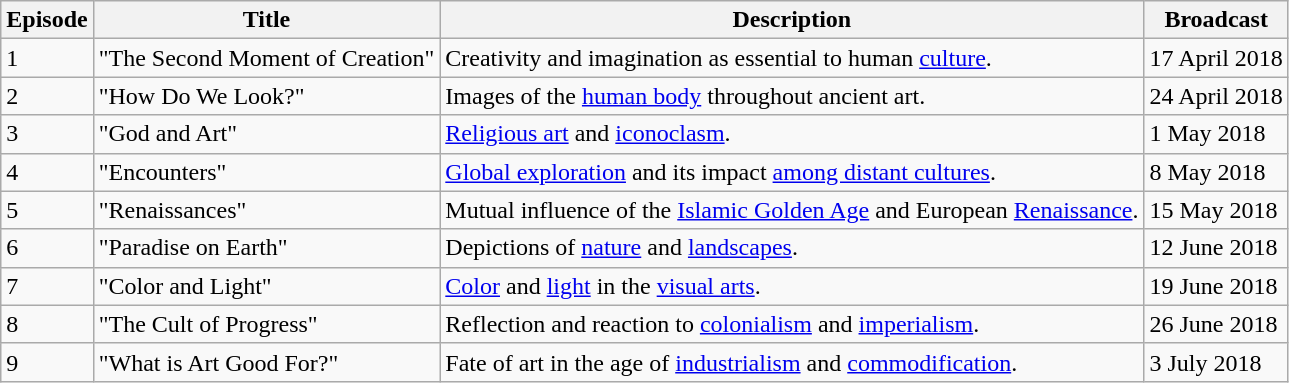<table class="wikitable">
<tr>
<th>Episode</th>
<th>Title</th>
<th>Description</th>
<th>Broadcast</th>
</tr>
<tr>
<td>1</td>
<td>"The Second Moment of Creation"</td>
<td>Creativity and imagination as essential to human <a href='#'>culture</a>.</td>
<td>17 April 2018</td>
</tr>
<tr>
<td>2</td>
<td>"How Do We Look?"</td>
<td>Images of the <a href='#'>human body</a> throughout ancient art.</td>
<td>24 April 2018</td>
</tr>
<tr>
<td>3</td>
<td>"God and Art"</td>
<td><a href='#'>Religious art</a> and <a href='#'>iconoclasm</a>.</td>
<td>1 May 2018</td>
</tr>
<tr>
<td>4</td>
<td>"Encounters"</td>
<td><a href='#'>Global exploration</a> and its impact <a href='#'>among distant cultures</a>.</td>
<td>8 May 2018</td>
</tr>
<tr>
<td>5</td>
<td>"Renaissances"</td>
<td>Mutual influence of the <a href='#'>Islamic Golden Age</a> and European <a href='#'>Renaissance</a>.</td>
<td>15 May 2018</td>
</tr>
<tr>
<td>6</td>
<td>"Paradise on Earth"</td>
<td>Depictions of <a href='#'>nature</a> and <a href='#'>landscapes</a>.</td>
<td>12 June 2018</td>
</tr>
<tr>
<td>7</td>
<td>"Color and Light"</td>
<td><a href='#'>Color</a> and <a href='#'>light</a> in the <a href='#'>visual arts</a>.</td>
<td>19 June 2018</td>
</tr>
<tr>
<td>8</td>
<td>"The Cult of Progress"</td>
<td>Reflection and reaction to <a href='#'>colonialism</a> and <a href='#'>imperialism</a>.</td>
<td>26 June 2018</td>
</tr>
<tr>
<td>9</td>
<td>"What is Art Good For?"</td>
<td>Fate of art in the age of <a href='#'>industrialism</a> and <a href='#'>commodification</a>.</td>
<td>3 July 2018</td>
</tr>
</table>
